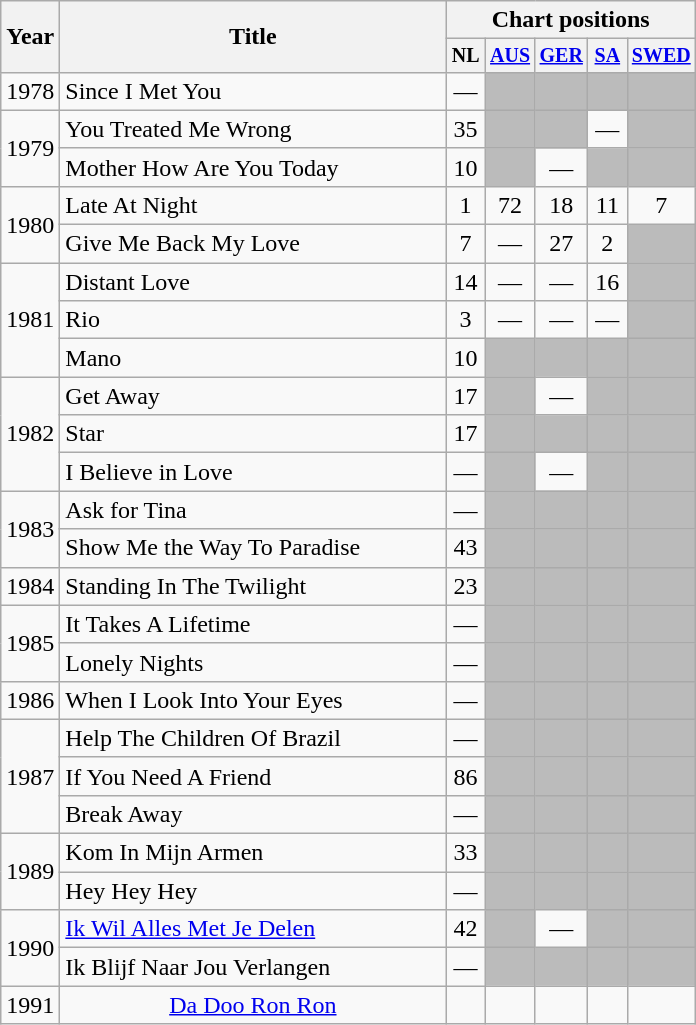<table class="wikitable">
<tr>
<th rowspan="2">Year</th>
<th rowspan="2" width="250px">Title</th>
<th colspan="5">Chart positions</th>
</tr>
<tr style="font-size:smaller;">
<th width="20">NL</th>
<th width="20"><a href='#'>AUS</a></th>
<th width="20"><a href='#'>GER</a></th>
<th width="20"><a href='#'>SA</a></th>
<th width="20"><a href='#'>SWED</a></th>
</tr>
<tr align="center">
<td rowspan="1">1978</td>
<td align="left">Since I Met You</td>
<td>—</td>
<td style="background:#bbb;"></td>
<td style="background:#bbb;"></td>
<td style="background:#bbb;"></td>
<td style="background:#bbb;"></td>
</tr>
<tr align="center">
<td rowspan="2">1979</td>
<td align="left">You Treated Me Wrong</td>
<td>35</td>
<td style="background:#bbb;"></td>
<td style="background:#bbb;"></td>
<td align="center">—</td>
<td style="background:#bbb;"></td>
</tr>
<tr align="center">
<td align="left">Mother How Are You Today</td>
<td>10</td>
<td style="background:#bbb;"></td>
<td align="center">—</td>
<td style="background:#bbb;"></td>
<td style="background:#bbb;"></td>
</tr>
<tr align="center">
<td rowspan="2">1980</td>
<td align="left">Late At Night</td>
<td>1</td>
<td>72</td>
<td>18</td>
<td>11</td>
<td>7</td>
</tr>
<tr align="center">
<td align="left">Give Me Back My Love</td>
<td>7</td>
<td align="center">—</td>
<td>27</td>
<td>2</td>
<td style="background:#bbb;"></td>
</tr>
<tr align="center">
<td rowspan="3">1981</td>
<td align="left">Distant Love</td>
<td>14</td>
<td align="center">—</td>
<td align="center">—</td>
<td>16</td>
<td style="background:#bbb;"></td>
</tr>
<tr align="center">
<td align="left">Rio</td>
<td align="center">3</td>
<td align="center">—</td>
<td align="center">—</td>
<td align="center">—</td>
<td style="background:#bbb;"></td>
</tr>
<tr align="center">
<td align="left">Mano</td>
<td>10</td>
<td style="background:#bbb;"></td>
<td style="background:#bbb;"></td>
<td style="background:#bbb;"></td>
<td style="background:#bbb;"></td>
</tr>
<tr align="center">
<td rowspan="3">1982</td>
<td align="left">Get Away</td>
<td>17</td>
<td style="background:#bbb;"></td>
<td align="center">—</td>
<td style="background:#bbb;"></td>
<td style="background:#bbb;"></td>
</tr>
<tr align="center">
<td align="left">Star</td>
<td>17</td>
<td style="background:#bbb;"></td>
<td style="background:#bbb;"></td>
<td style="background:#bbb;"></td>
<td style="background:#bbb;"></td>
</tr>
<tr align="center">
<td align="left">I Believe in Love</td>
<td align="center">—</td>
<td style="background:#bbb;"></td>
<td align="center">—</td>
<td style="background:#bbb;"></td>
<td style="background:#bbb;"></td>
</tr>
<tr align="center">
<td rowspan="2">1983</td>
<td align="left">Ask for Tina</td>
<td>—</td>
<td style="background:#bbb;"></td>
<td style="background:#bbb;"></td>
<td style="background:#bbb;"></td>
<td style="background:#bbb;"></td>
</tr>
<tr align="center">
<td align="left">Show Me the Way To Paradise</td>
<td>43</td>
<td style="background:#bbb;"></td>
<td style="background:#bbb;"></td>
<td style="background:#bbb;"></td>
<td style="background:#bbb;"></td>
</tr>
<tr align="center">
<td rowspan="1">1984</td>
<td align="left">Standing In The Twilight</td>
<td align="center">23</td>
<td style="background:#bbb;"></td>
<td style="background:#bbb;"></td>
<td style="background:#bbb;"></td>
<td style="background:#bbb;"></td>
</tr>
<tr align="center">
<td rowspan="2">1985</td>
<td align="left">It Takes A Lifetime</td>
<td>—</td>
<td style="background:#bbb;"></td>
<td style="background:#bbb;"></td>
<td style="background:#bbb;"></td>
<td style="background:#bbb;"></td>
</tr>
<tr align="center">
<td align="left">Lonely Nights</td>
<td>—</td>
<td style="background:#bbb;"></td>
<td style="background:#bbb;"></td>
<td style="background:#bbb;"></td>
<td style="background:#bbb;"></td>
</tr>
<tr align="center">
<td rowspan="1">1986</td>
<td align="left">When I Look Into Your Eyes</td>
<td align="center">—</td>
<td style="background:#bbb;"></td>
<td style="background:#bbb;"></td>
<td style="background:#bbb;"></td>
<td style="background:#bbb;"></td>
</tr>
<tr align="center">
<td rowspan="3">1987</td>
<td align="left">Help The Children Of Brazil</td>
<td>—</td>
<td style="background:#bbb;"></td>
<td style="background:#bbb;"></td>
<td style="background:#bbb;"></td>
<td style="background:#bbb;"></td>
</tr>
<tr align="center">
<td align="left">If You Need A Friend</td>
<td>86</td>
<td style="background:#bbb;"></td>
<td style="background:#bbb;"></td>
<td style="background:#bbb;"></td>
<td style="background:#bbb;"></td>
</tr>
<tr align="center">
<td align="left">Break Away</td>
<td align="center">—</td>
<td style="background:#bbb;"></td>
<td style="background:#bbb;"></td>
<td style="background:#bbb;"></td>
<td style="background:#bbb;"></td>
</tr>
<tr align="center">
<td rowspan="2">1989</td>
<td align="left">Kom In Mijn Armen</td>
<td>33</td>
<td style="background:#bbb;"></td>
<td style="background:#bbb;"></td>
<td style="background:#bbb;"></td>
<td style="background:#bbb;"></td>
</tr>
<tr align="center">
<td align="left">Hey Hey Hey</td>
<td>—</td>
<td style="background:#bbb;"></td>
<td style="background:#bbb;"></td>
<td style="background:#bbb;"></td>
<td style="background:#bbb;"></td>
</tr>
<tr align="center">
<td rowspan="2">1990</td>
<td align="left"><a href='#'>Ik Wil Alles Met Je Delen</a></td>
<td align="center">42</td>
<td style="background:#bbb;"></td>
<td align="center">—</td>
<td style="background:#bbb;"></td>
<td style="background:#bbb;"></td>
</tr>
<tr align="center">
<td align="left">Ik Blijf Naar Jou Verlangen</td>
<td>—</td>
<td style="background:#bbb;"></td>
<td style="background:#bbb;"></td>
<td style="background:#bbb;"></td>
<td style="background:#bbb;"></td>
</tr>
<tr align="center">
<td>1991</td>
<td><a href='#'>Da Doo Ron Ron</a></td>
<td></td>
<td></td>
<td></td>
<td></td>
<td></td>
</tr>
</table>
